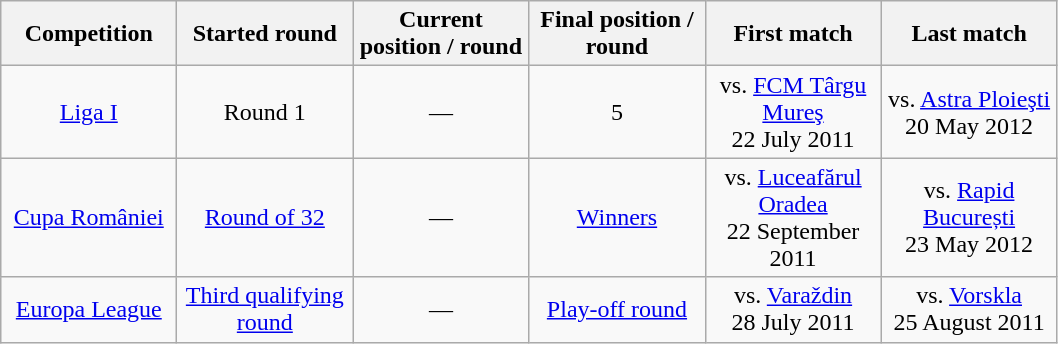<table class="wikitable">
<tr>
<th width=110px>Competition</th>
<th width=110px>Started round</th>
<th width=110px>Current position / round</th>
<th width=110px>Final position / round</th>
<th width=110px>First match</th>
<th width=110px>Last match</th>
</tr>
<tr align=center>
<td><a href='#'>Liga I</a></td>
<td>Round 1</td>
<td>—</td>
<td>5</td>
<td>vs. <a href='#'>FCM Târgu Mureş</a><br>22 July 2011</td>
<td>vs. <a href='#'>Astra Ploieşti</a><br>20 May 2012</td>
</tr>
<tr align=center>
<td><a href='#'>Cupa României</a></td>
<td><a href='#'>Round of 32</a></td>
<td>—</td>
<td><a href='#'>Winners</a></td>
<td>vs. <a href='#'>Luceafărul Oradea</a><br>22 September 2011</td>
<td>vs. <a href='#'>Rapid București</a><br>23 May 2012</td>
</tr>
<tr align=center>
<td><a href='#'>Europa League</a></td>
<td><a href='#'>Third qualifying round</a></td>
<td>—</td>
<td><a href='#'>Play-off round</a></td>
<td>vs. <a href='#'>Varaždin</a><br>28 July 2011</td>
<td>vs. <a href='#'>Vorskla</a><br>25 August 2011</td>
</tr>
</table>
